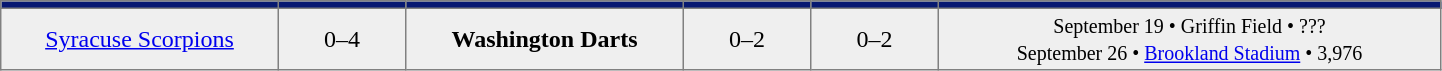<table style=border-collapse:collapse border=1 cellspacing=0 cellpadding=2>
<tr align=center bgcolor=#071871>
<th width=180></th>
<th width=80></th>
<th width=180></th>
<th width=80></th>
<th width=80></th>
<td width=330></td>
</tr>
<tr align=center bgcolor=#efefef>
<td align=center><a href='#'>Syracuse Scorpions</a></td>
<td>0–4</td>
<td align=center><strong>Washington Darts</strong></td>
<td>0–2</td>
<td>0–2</td>
<td><small>September 19 •  Griffin Field • ???<br>September 26 • <a href='#'>Brookland Stadium</a> • 3,976</small></td>
</tr>
</table>
